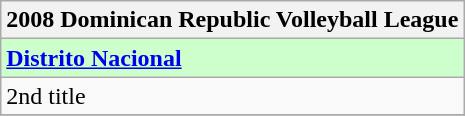<table class="wikitable">
<tr>
<th>2008 Dominican Republic Volleyball League</th>
</tr>
<tr bgcolor=#ccffcc>
<td><strong><a href='#'>Distrito Nacional</a></strong></td>
</tr>
<tr>
<td>2nd title</td>
</tr>
<tr>
</tr>
</table>
